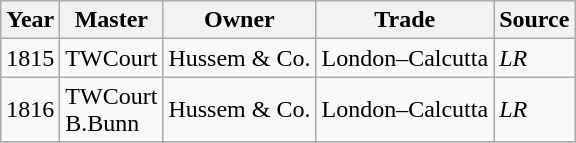<table class=" wikitable">
<tr>
<th>Year</th>
<th>Master</th>
<th>Owner</th>
<th>Trade</th>
<th>Source</th>
</tr>
<tr>
<td>1815</td>
<td>TWCourt</td>
<td>Hussem & Co.</td>
<td>London–Calcutta</td>
<td><em>LR</em></td>
</tr>
<tr>
<td>1816</td>
<td>TWCourt<br>B.Bunn</td>
<td>Hussem & Co.</td>
<td>London–Calcutta</td>
<td><em>LR</em></td>
</tr>
<tr>
</tr>
</table>
